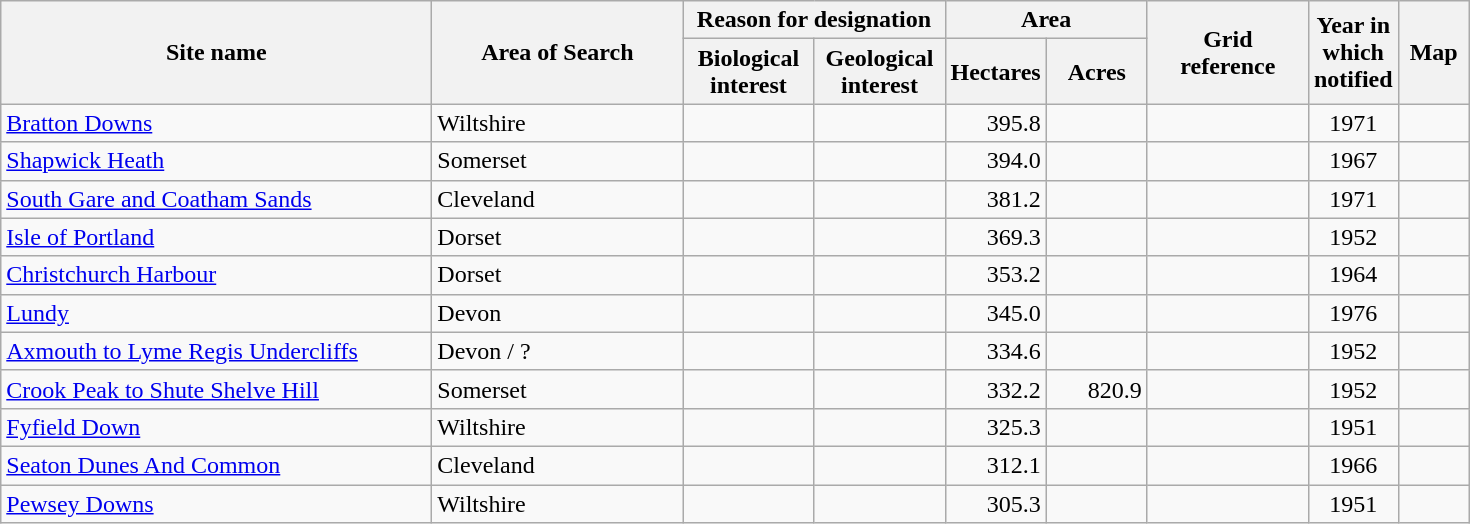<table class="wikitable">
<tr>
<th width="280" rowspan="2">Site name</th>
<th width="160" rowspan="2">Area of Search</th>
<th width="160" colspan="2">Reason for designation</th>
<th width="120" colspan="2">Area</th>
<th width="100" rowspan="2">Grid reference</th>
<th width="50" rowspan="2">Year in which notified</th>
<th width="40" rowspan="2">Map</th>
</tr>
<tr>
<th width="80">Biological interest</th>
<th width="80">Geological interest</th>
<th width="60">Hectares</th>
<th width="60">Acres</th>
</tr>
<tr>
<td><a href='#'>Bratton Downs</a></td>
<td>Wiltshire</td>
<td align="center"></td>
<td align="center"></td>
<td align="right">395.8</td>
<td align="right"></td>
<td align="center"></td>
<td align="center">1971</td>
<td align="center"></td>
</tr>
<tr>
<td><a href='#'>Shapwick Heath</a></td>
<td>Somerset</td>
<td align="center"></td>
<td></td>
<td align="right">394.0</td>
<td align="right"></td>
<td align="center"></td>
<td align="center">1967</td>
<td align="center"></td>
</tr>
<tr>
<td><a href='#'>South Gare and Coatham Sands</a></td>
<td>Cleveland</td>
<td align="center"></td>
<td></td>
<td align="right">381.2</td>
<td align="right"></td>
<td align="center"></td>
<td align="center">1971</td>
<td align="center"></td>
</tr>
<tr>
<td><a href='#'>Isle of Portland</a></td>
<td>Dorset</td>
<td align="center"></td>
<td align="center"></td>
<td align="right">369.3</td>
<td align="right"></td>
<td align="center"></td>
<td align="center">1952</td>
<td align="center"></td>
</tr>
<tr>
<td><a href='#'>Christchurch Harbour</a></td>
<td>Dorset</td>
<td align="center"></td>
<td align="center"></td>
<td align="right">353.2</td>
<td align="right"></td>
<td align="center"></td>
<td align="center">1964</td>
<td align="center"></td>
</tr>
<tr>
<td><a href='#'>Lundy</a></td>
<td>Devon</td>
<td align="center"></td>
<td></td>
<td align="right">345.0</td>
<td align="right"></td>
<td align="center"></td>
<td align="center">1976</td>
<td align="center"></td>
</tr>
<tr>
<td><a href='#'>Axmouth to Lyme Regis Undercliffs</a></td>
<td>Devon / ?</td>
<td align="center"></td>
<td align="center"></td>
<td align="right">334.6</td>
<td align="right"></td>
<td align="center"></td>
<td align="center">1952</td>
<td align="center"></td>
</tr>
<tr>
<td><a href='#'>Crook Peak to Shute Shelve Hill</a></td>
<td>Somerset</td>
<td align="center"></td>
<td align="center"></td>
<td align="right">332.2</td>
<td align="right">820.9</td>
<td align="center"></td>
<td align="center">1952</td>
<td align="center"></td>
</tr>
<tr>
<td><a href='#'>Fyfield Down</a></td>
<td>Wiltshire</td>
<td align="center"></td>
<td align="center"></td>
<td align="right">325.3</td>
<td align="right"></td>
<td align="center"></td>
<td align="center">1951</td>
<td align="center"></td>
</tr>
<tr>
<td><a href='#'>Seaton Dunes And Common</a></td>
<td>Cleveland</td>
<td align="center"></td>
<td></td>
<td align="right">312.1</td>
<td align="right"></td>
<td align="center"></td>
<td align="center">1966</td>
<td align="center"></td>
</tr>
<tr>
<td><a href='#'>Pewsey Downs</a></td>
<td>Wiltshire</td>
<td align="center"></td>
<td></td>
<td align="right">305.3</td>
<td align="right"></td>
<td align="center"></td>
<td align="center">1951</td>
<td align="center"></td>
</tr>
</table>
